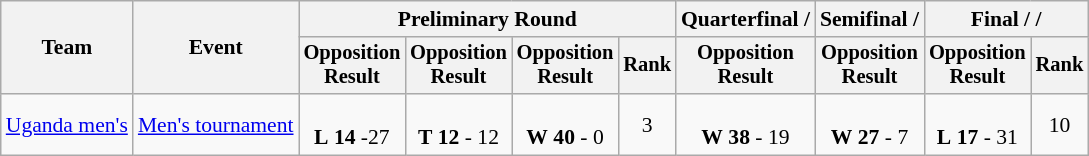<table class=wikitable style=font-size:90%;text-align:center>
<tr>
<th rowspan=2>Team</th>
<th rowspan=2>Event</th>
<th colspan=4>Preliminary Round</th>
<th>Quarterfinal / </th>
<th>Semifinal / </th>
<th colspan=2>Final /  / </th>
</tr>
<tr style=font-size:95%>
<th>Opposition<br>Result</th>
<th>Opposition<br>Result</th>
<th>Opposition<br>Result</th>
<th>Rank</th>
<th>Opposition<br>Result</th>
<th>Opposition<br>Result</th>
<th>Opposition<br>Result</th>
<th>Rank</th>
</tr>
<tr>
<td align=left><a href='#'>Uganda men's</a></td>
<td align=left><a href='#'>Men's tournament</a></td>
<td><br><strong>L</strong> <strong>14</strong> -27</td>
<td><br><strong>T</strong> <strong>12</strong> - 12</td>
<td><br><strong>W</strong> <strong>40</strong> - 0</td>
<td>3</td>
<td><br><strong>W</strong> <strong>38</strong> - 19</td>
<td><br><strong>W</strong> <strong>27</strong> - 7</td>
<td><br><strong>L</strong> <strong>17</strong> - 31</td>
<td>10</td>
</tr>
</table>
